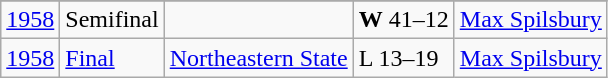<table class="wikitable">
<tr>
</tr>
<tr>
<td><a href='#'>1958</a></td>
<td>Semifinal</td>
<td></td>
<td><strong>W</strong> 41–12</td>
<td align=center><a href='#'>Max Spilsbury</a></td>
</tr>
<tr>
<td><a href='#'>1958</a></td>
<td><a href='#'>Final</a></td>
<td><a href='#'>Northeastern State</a></td>
<td>L 13–19</td>
<td align=center><a href='#'>Max Spilsbury</a></td>
</tr>
</table>
